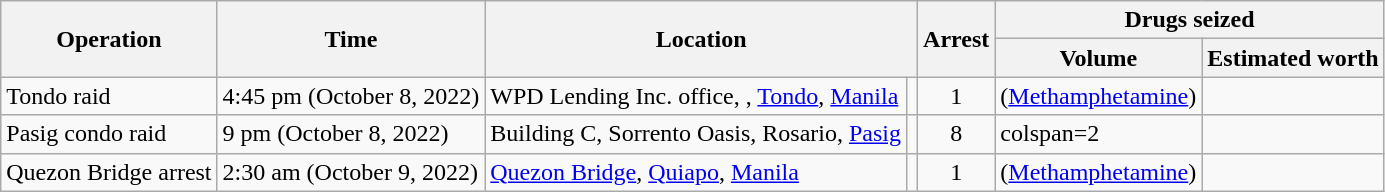<table class="wikitable">
<tr>
<th rowspan=2>Operation</th>
<th rowspan=2>Time</th>
<th colspan=2 rowspan=2>Location</th>
<th rowspan=2>Arrest</th>
<th colspan=2>Drugs seized</th>
</tr>
<tr>
<th>Volume</th>
<th>Estimated worth</th>
</tr>
<tr>
<td>Tondo raid</td>
<td>4:45 pm  (October 8, 2022)</td>
<td>WPD Lending Inc. office, , <a href='#'>Tondo</a>, <a href='#'>Manila</a></td>
<td></td>
<td align=center>1</td>
<td> (<a href='#'>Methamphetamine</a>)</td>
<td></td>
</tr>
<tr>
<td>Pasig condo raid</td>
<td>9 pm  (October 8, 2022)</td>
<td>Building C, Sorrento Oasis, Rosario, <a href='#'>Pasig</a></td>
<td></td>
<td align=center>8</td>
<td>colspan=2</td>
</tr>
<tr>
<td>Quezon Bridge arrest</td>
<td>2:30 am  (October 9, 2022)</td>
<td><a href='#'>Quezon Bridge</a>, <a href='#'>Quiapo</a>, <a href='#'>Manila</a></td>
<td></td>
<td align=center>1</td>
<td> (<a href='#'>Methamphetamine</a>)</td>
<td></td>
</tr>
</table>
